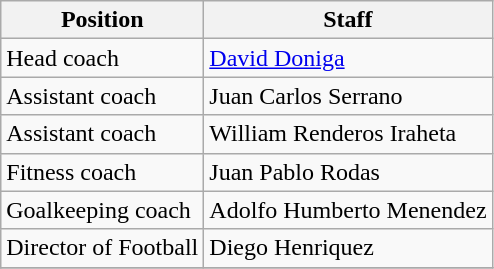<table class="wikitable">
<tr>
<th>Position</th>
<th>Staff</th>
</tr>
<tr>
<td>Head coach</td>
<td> <a href='#'>David Doniga</a></td>
</tr>
<tr>
<td>Assistant coach</td>
<td> Juan Carlos Serrano</td>
</tr>
<tr>
<td>Assistant coach</td>
<td> William Renderos Iraheta</td>
</tr>
<tr>
<td>Fitness coach</td>
<td> Juan Pablo Rodas</td>
</tr>
<tr>
<td>Goalkeeping coach</td>
<td> Adolfo Humberto Menendez</td>
</tr>
<tr>
<td>Director of Football</td>
<td> Diego Henriquez</td>
</tr>
<tr>
</tr>
</table>
